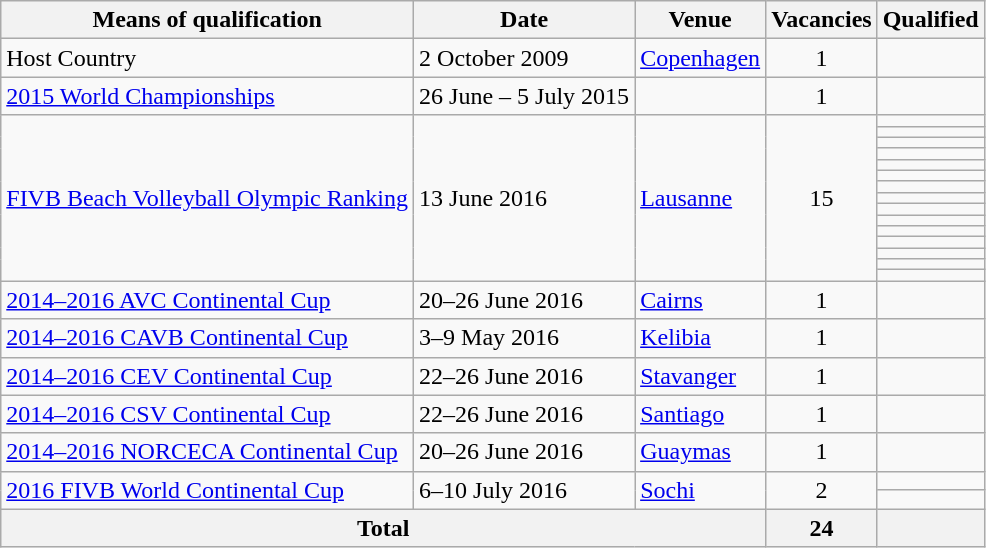<table class="wikitable">
<tr>
<th>Means of qualification</th>
<th>Date</th>
<th>Venue</th>
<th>Vacancies</th>
<th>Qualified</th>
</tr>
<tr>
<td>Host Country</td>
<td>2 October 2009</td>
<td> <a href='#'>Copenhagen</a></td>
<td style="text-align:center;">1</td>
<td></td>
</tr>
<tr>
<td><a href='#'>2015 World Championships</a></td>
<td>26 June – 5 July 2015</td>
<td></td>
<td style="text-align:center;">1</td>
<td></td>
</tr>
<tr>
<td rowspan="15"><a href='#'>FIVB Beach Volleyball Olympic Ranking</a></td>
<td rowspan="15">13 June 2016</td>
<td rowspan="15"> <a href='#'>Lausanne</a></td>
<td rowspan="15" style="text-align:center;">15</td>
<td></td>
</tr>
<tr>
<td></td>
</tr>
<tr>
<td></td>
</tr>
<tr>
<td></td>
</tr>
<tr>
<td></td>
</tr>
<tr>
<td></td>
</tr>
<tr>
<td></td>
</tr>
<tr>
<td></td>
</tr>
<tr>
<td></td>
</tr>
<tr>
<td></td>
</tr>
<tr>
<td></td>
</tr>
<tr>
<td></td>
</tr>
<tr>
<td></td>
</tr>
<tr>
<td></td>
</tr>
<tr>
<td></td>
</tr>
<tr>
<td><a href='#'>2014–2016 AVC Continental Cup</a></td>
<td>20–26 June 2016</td>
<td> <a href='#'>Cairns</a></td>
<td style="text-align:center;">1</td>
<td></td>
</tr>
<tr>
<td><a href='#'>2014–2016 CAVB Continental Cup</a></td>
<td>3–9 May 2016</td>
<td> <a href='#'>Kelibia</a></td>
<td style="text-align:center;">1</td>
<td></td>
</tr>
<tr>
<td><a href='#'>2014–2016 CEV Continental Cup</a></td>
<td>22–26 June 2016</td>
<td> <a href='#'>Stavanger</a></td>
<td style="text-align:center;">1</td>
<td></td>
</tr>
<tr>
<td><a href='#'>2014–2016 CSV Continental Cup</a></td>
<td>22–26 June 2016</td>
<td> <a href='#'>Santiago</a></td>
<td style="text-align:center;">1</td>
<td></td>
</tr>
<tr>
<td><a href='#'>2014–2016 NORCECA Continental Cup</a></td>
<td>20–26 June 2016</td>
<td> <a href='#'>Guaymas</a></td>
<td style="text-align:center;">1</td>
<td></td>
</tr>
<tr>
<td rowspan="2"><a href='#'>2016 FIVB World Continental Cup</a></td>
<td rowspan="2">6–10 July 2016</td>
<td rowspan="2"> <a href='#'>Sochi</a></td>
<td rowspan="2" style="text-align:center;">2</td>
<td></td>
</tr>
<tr>
<td></td>
</tr>
<tr>
<th colspan="3">Total</th>
<th>24</th>
<th></th>
</tr>
</table>
